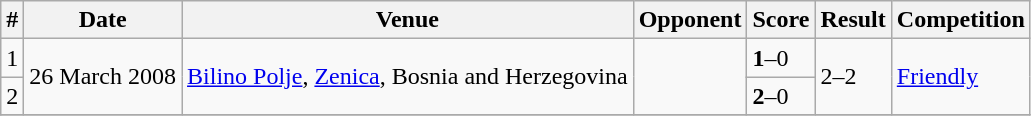<table class="wikitable collapsible">
<tr>
<th>#</th>
<th>Date</th>
<th>Venue</th>
<th>Opponent</th>
<th>Score</th>
<th>Result</th>
<th>Competition</th>
</tr>
<tr>
<td>1</td>
<td rowspan="2">26 March 2008</td>
<td rowspan="2"><a href='#'>Bilino Polje</a>, <a href='#'>Zenica</a>, Bosnia and Herzegovina</td>
<td rowspan="2"></td>
<td><strong>1</strong>–0</td>
<td rowspan="2">2–2</td>
<td rowspan="2"><a href='#'>Friendly</a></td>
</tr>
<tr>
<td>2</td>
<td><strong>2</strong>–0</td>
</tr>
<tr>
</tr>
</table>
